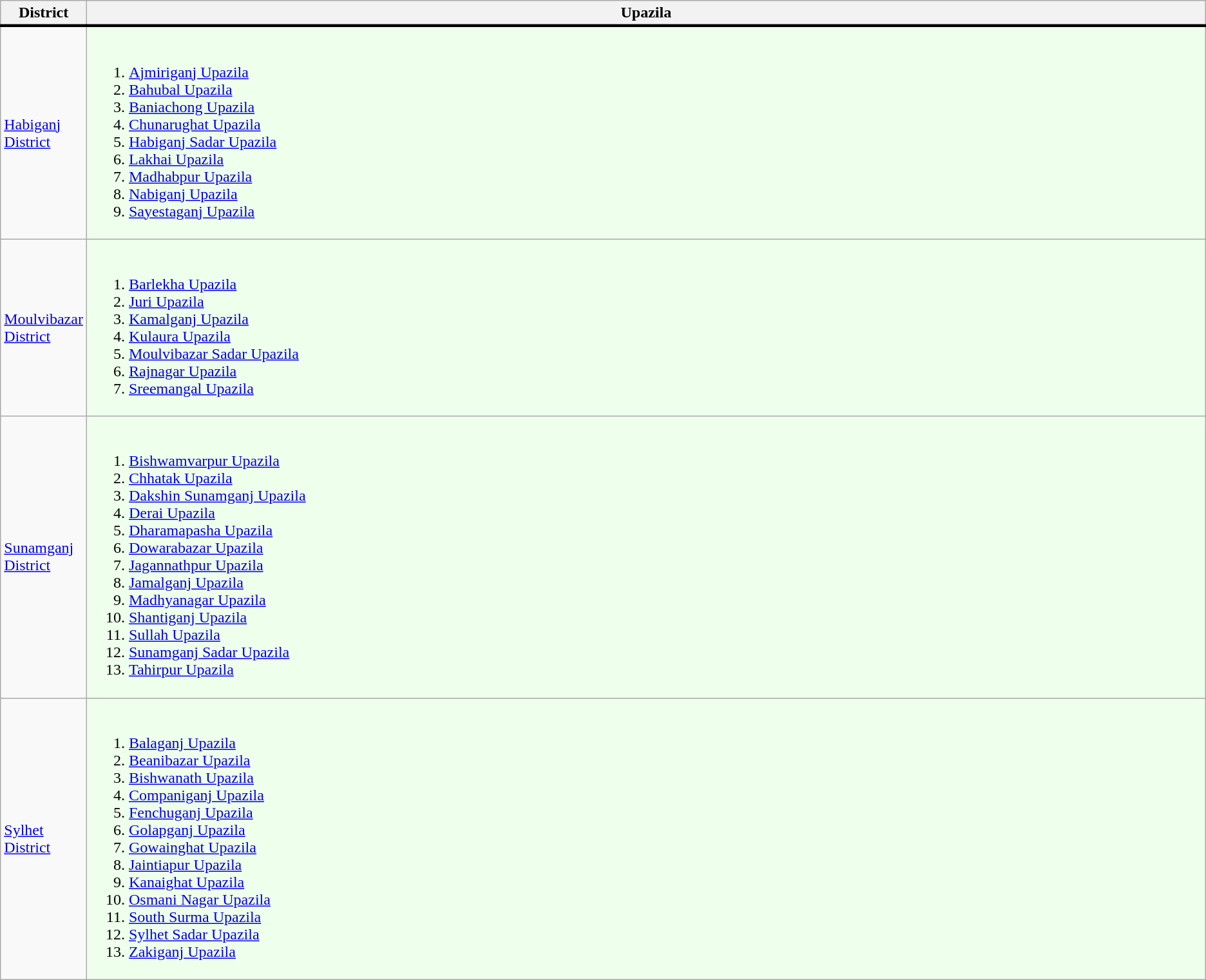<table class="wikitable">
<tr>
<th>District</th>
<th colspan="7" width="100%">Upazila</th>
</tr>
<tr style="border-top: 3px solid black">
<td rowspan="1"><a href='#'>Habiganj District</a></td>
<td colspan="2" style="background: #eeffeb"><br><ol><li><a href='#'>Ajmiriganj Upazila</a></li><li><a href='#'>Bahubal Upazila</a></li><li><a href='#'>Baniachong Upazila</a></li><li><a href='#'>Chunarughat Upazila</a></li><li><a href='#'>Habiganj Sadar Upazila</a></li><li><a href='#'>Lakhai Upazila</a></li><li><a href='#'>Madhabpur Upazila</a></li><li><a href='#'>Nabiganj Upazila</a></li><li><a href='#'>Sayestaganj Upazila</a></li></ol></td>
</tr>
<tr>
<td rowspan="1"><a href='#'>Moulvibazar District</a></td>
<td colspan="2" style="background: #eeffeb"><br><ol><li><a href='#'>Barlekha Upazila</a></li><li><a href='#'>Juri Upazila</a></li><li><a href='#'>Kamalganj Upazila</a></li><li><a href='#'>Kulaura Upazila</a></li><li><a href='#'>Moulvibazar Sadar Upazila</a></li><li><a href='#'>Rajnagar Upazila</a></li><li><a href='#'>Sreemangal Upazila</a></li></ol></td>
</tr>
<tr>
<td rowspan="1"><a href='#'>Sunamganj District</a></td>
<td colspan="2" style="background: #eeffeb"><br><ol><li><a href='#'>Bishwamvarpur Upazila</a></li><li><a href='#'>Chhatak Upazila</a></li><li><a href='#'>Dakshin Sunamganj Upazila</a></li><li><a href='#'>Derai Upazila</a></li><li><a href='#'>Dharamapasha Upazila</a></li><li><a href='#'>Dowarabazar Upazila</a></li><li><a href='#'>Jagannathpur Upazila</a></li><li><a href='#'>Jamalganj Upazila</a></li><li><a href='#'>Madhyanagar Upazila</a></li><li><a href='#'>Shantiganj Upazila</a></li><li><a href='#'>Sullah Upazila</a></li><li><a href='#'>Sunamganj Sadar Upazila</a></li><li><a href='#'>Tahirpur Upazila</a></li></ol></td>
</tr>
<tr>
<td rowspan="1"><a href='#'>Sylhet District</a></td>
<td colspan="2" style="background: #eeffeb"><br><ol><li><a href='#'>Balaganj Upazila</a></li><li><a href='#'>Beanibazar Upazila</a></li><li><a href='#'>Bishwanath Upazila</a></li><li><a href='#'>Companiganj Upazila</a></li><li><a href='#'>Fenchuganj Upazila</a></li><li><a href='#'>Golapganj Upazila</a></li><li><a href='#'>Gowainghat Upazila</a></li><li><a href='#'>Jaintiapur Upazila</a></li><li><a href='#'>Kanaighat Upazila</a></li><li><a href='#'>Osmani Nagar Upazila</a></li><li><a href='#'>South Surma Upazila</a></li><li><a href='#'>Sylhet Sadar Upazila</a></li><li><a href='#'>Zakiganj Upazila</a></li></ol></td>
</tr>
</table>
